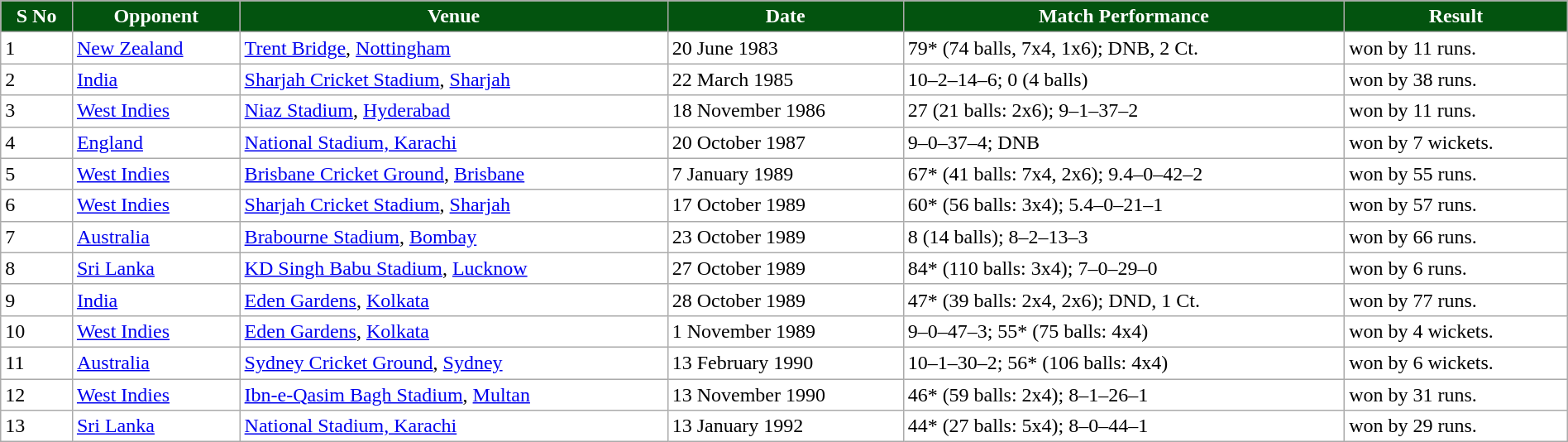<table class="wikitable" style="width:100%; margin-left:10px">
<tr>
<th style="background:#03530f; color:White;">S No</th>
<th style="background:#03530f; color:White;">Opponent</th>
<th style="background:#03530f; color:White;">Venue</th>
<th style="background:#03530f; color:White;">Date</th>
<th style="background:#03530f; color:White;">Match Performance</th>
<th style="background:#03530f; color:White;">Result</th>
</tr>
<tr style="background:white;">
<td>1</td>
<td><a href='#'>New Zealand</a></td>
<td><a href='#'>Trent Bridge</a>, <a href='#'>Nottingham</a></td>
<td>20 June 1983</td>
<td>79* (74 balls, 7x4, 1x6); DNB, 2 Ct.</td>
<td> won by 11 runs.</td>
</tr>
<tr style="background:white;">
<td>2</td>
<td><a href='#'>India</a></td>
<td><a href='#'>Sharjah Cricket Stadium</a>, <a href='#'>Sharjah</a></td>
<td>22 March 1985</td>
<td>10–2–14–6; 0 (4 balls)</td>
<td> won by 38 runs.</td>
</tr>
<tr style="background:white;">
<td>3</td>
<td><a href='#'>West Indies</a></td>
<td><a href='#'>Niaz Stadium</a>, <a href='#'>Hyderabad</a></td>
<td>18 November 1986</td>
<td>27 (21 balls: 2x6); 9–1–37–2</td>
<td> won by 11 runs.</td>
</tr>
<tr style="background:white;">
<td>4</td>
<td><a href='#'>England</a></td>
<td><a href='#'>National Stadium, Karachi</a></td>
<td>20 October 1987</td>
<td>9–0–37–4; DNB</td>
<td> won by 7 wickets.</td>
</tr>
<tr style="background:white;">
<td>5</td>
<td><a href='#'>West Indies</a></td>
<td><a href='#'>Brisbane Cricket Ground</a>, <a href='#'>Brisbane</a></td>
<td>7 January 1989</td>
<td>67* (41 balls: 7x4, 2x6); 9.4–0–42–2</td>
<td> won by 55 runs.</td>
</tr>
<tr style="background:white;">
<td>6</td>
<td><a href='#'>West Indies</a></td>
<td><a href='#'>Sharjah Cricket Stadium</a>, <a href='#'>Sharjah</a></td>
<td>17 October 1989</td>
<td>60* (56 balls: 3x4); 5.4–0–21–1</td>
<td> won by 57 runs.</td>
</tr>
<tr style="background:white;">
<td>7</td>
<td><a href='#'>Australia</a></td>
<td><a href='#'>Brabourne Stadium</a>, <a href='#'>Bombay</a></td>
<td>23 October 1989</td>
<td>8 (14 balls); 8–2–13–3</td>
<td> won by 66 runs.</td>
</tr>
<tr style="background:white;">
<td>8</td>
<td><a href='#'>Sri Lanka</a></td>
<td><a href='#'>KD Singh Babu Stadium</a>, <a href='#'>Lucknow</a></td>
<td>27 October 1989</td>
<td>84* (110 balls: 3x4); 7–0–29–0</td>
<td> won by 6 runs.</td>
</tr>
<tr style="background:white;">
<td>9</td>
<td><a href='#'>India</a></td>
<td><a href='#'>Eden Gardens</a>, <a href='#'>Kolkata</a></td>
<td>28 October 1989</td>
<td>47* (39 balls: 2x4, 2x6); DND, 1 Ct.</td>
<td> won by 77 runs.</td>
</tr>
<tr style="background:white;">
<td>10</td>
<td><a href='#'>West Indies</a></td>
<td><a href='#'>Eden Gardens</a>, <a href='#'>Kolkata</a></td>
<td>1 November 1989</td>
<td>9–0–47–3; 55* (75 balls: 4x4)</td>
<td> won by 4 wickets.</td>
</tr>
<tr style="background:white;">
<td>11</td>
<td><a href='#'>Australia</a></td>
<td><a href='#'>Sydney Cricket Ground</a>, <a href='#'>Sydney</a></td>
<td>13 February 1990</td>
<td>10–1–30–2; 56* (106 balls: 4x4)</td>
<td> won by 6 wickets.</td>
</tr>
<tr style="background:white;">
<td>12</td>
<td><a href='#'>West Indies</a></td>
<td><a href='#'>Ibn-e-Qasim Bagh Stadium</a>, <a href='#'>Multan</a></td>
<td>13 November 1990</td>
<td>46* (59 balls: 2x4); 8–1–26–1</td>
<td> won by 31 runs.</td>
</tr>
<tr style="background:white;">
<td>13</td>
<td><a href='#'>Sri Lanka</a></td>
<td><a href='#'>National Stadium, Karachi</a></td>
<td>13 January 1992</td>
<td>44* (27 balls: 5x4); 8–0–44–1</td>
<td> won by 29 runs.</td>
</tr>
</table>
